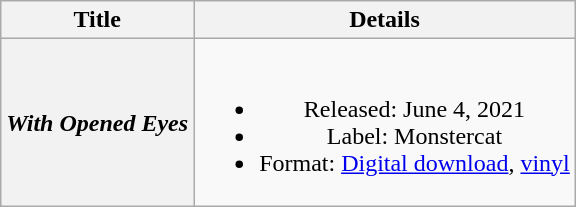<table class="wikitable plainrowheaders" style="text-align:center;">
<tr>
<th scope="col">Title</th>
<th scope="col">Details</th>
</tr>
<tr>
<th scope="row"><em>With Opened Eyes</em></th>
<td><br><ul><li>Released: June 4, 2021</li><li>Label: Monstercat</li><li>Format: <a href='#'>Digital download</a>, <a href='#'>vinyl</a></li></ul></td>
</tr>
</table>
